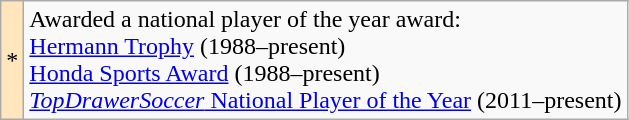<table class="wikitable">
<tr>
<td style="background-color:#FFE6BD">*</td>
<td>Awarded a national player of the year award:<br><a href='#'>Hermann Trophy</a> (1988–present)<br><a href='#'>Honda Sports Award</a> (1988–present)<br><a href='#'><em>TopDrawerSoccer</em> National Player of the Year</a> (2011–present)</td>
</tr>
</table>
